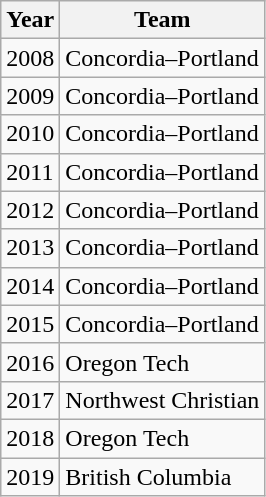<table class="wikitable">
<tr>
<th>Year</th>
<th>Team</th>
</tr>
<tr>
<td>2008</td>
<td>Concordia–Portland</td>
</tr>
<tr>
<td>2009</td>
<td>Concordia–Portland</td>
</tr>
<tr>
<td>2010</td>
<td>Concordia–Portland</td>
</tr>
<tr>
<td>2011</td>
<td>Concordia–Portland</td>
</tr>
<tr>
<td>2012</td>
<td>Concordia–Portland</td>
</tr>
<tr>
<td>2013</td>
<td>Concordia–Portland</td>
</tr>
<tr>
<td>2014</td>
<td>Concordia–Portland</td>
</tr>
<tr>
<td>2015</td>
<td>Concordia–Portland</td>
</tr>
<tr>
<td>2016</td>
<td>Oregon Tech</td>
</tr>
<tr>
<td>2017</td>
<td>Northwest Christian</td>
</tr>
<tr>
<td>2018</td>
<td>Oregon Tech</td>
</tr>
<tr>
<td>2019</td>
<td>British Columbia</td>
</tr>
</table>
